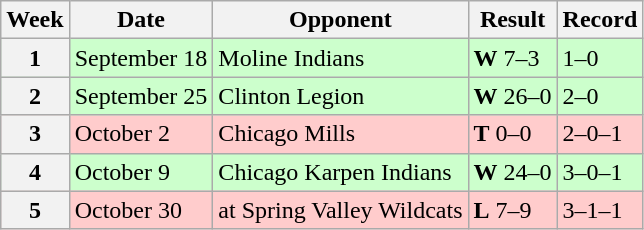<table class="wikitable">
<tr>
<th>Week</th>
<th>Date</th>
<th>Opponent</th>
<th>Result</th>
<th>Record</th>
</tr>
<tr style="background:#cfc">
<th>1</th>
<td>September 18</td>
<td>Moline Indians</td>
<td><strong>W</strong> 7–3</td>
<td>1–0</td>
</tr>
<tr style="background:#cfc">
<th>2</th>
<td>September 25</td>
<td>Clinton Legion</td>
<td><strong>W</strong> 26–0</td>
<td>2–0</td>
</tr>
<tr style="background:#fcc">
<th>3</th>
<td>October 2</td>
<td>Chicago Mills</td>
<td><strong>T</strong> 0–0</td>
<td>2–0–1</td>
</tr>
<tr style="background:#cfc">
<th>4</th>
<td>October 9</td>
<td>Chicago Karpen Indians</td>
<td><strong>W</strong> 24–0</td>
<td>3–0–1</td>
</tr>
<tr style="background:#fcc">
<th>5</th>
<td>October 30</td>
<td>at Spring Valley Wildcats</td>
<td><strong>L</strong> 7–9</td>
<td>3–1–1</td>
</tr>
</table>
